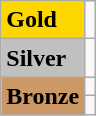<table class="wikitable">
<tr>
<td bgcolor="gold"><strong>Gold</strong></td>
<td></td>
</tr>
<tr>
<td bgcolor="silver"><strong>Silver</strong></td>
<td></td>
</tr>
<tr>
<td rowspan="2" bgcolor="#cc9966"><strong>Bronze</strong></td>
<td></td>
</tr>
<tr>
<td></td>
</tr>
</table>
